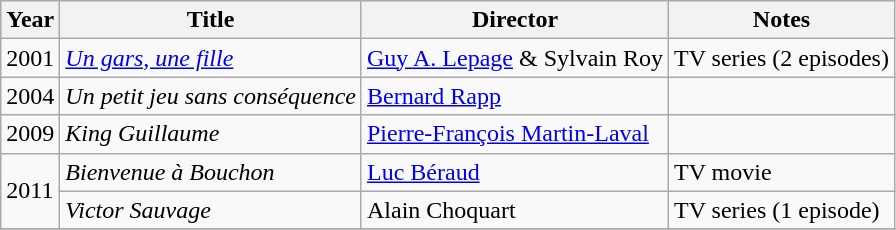<table class="wikitable sortable">
<tr>
<th>Year</th>
<th>Title</th>
<th>Director</th>
<th class="unsortable">Notes</th>
</tr>
<tr>
<td>2001</td>
<td><em><a href='#'>Un gars, une fille</a></em></td>
<td><a href='#'>Guy A. Lepage</a> & Sylvain Roy</td>
<td>TV series (2 episodes)</td>
</tr>
<tr>
<td>2004</td>
<td><em>Un petit jeu sans conséquence</em></td>
<td><a href='#'>Bernard Rapp</a></td>
<td></td>
</tr>
<tr>
<td>2009</td>
<td><em>King Guillaume</em></td>
<td><a href='#'>Pierre-François Martin-Laval</a></td>
<td></td>
</tr>
<tr>
<td rowspan=2>2011</td>
<td><em>Bienvenue à Bouchon</em></td>
<td><a href='#'>Luc Béraud</a></td>
<td>TV movie</td>
</tr>
<tr>
<td><em>Victor Sauvage</em></td>
<td>Alain Choquart</td>
<td>TV series (1 episode)</td>
</tr>
<tr>
</tr>
</table>
